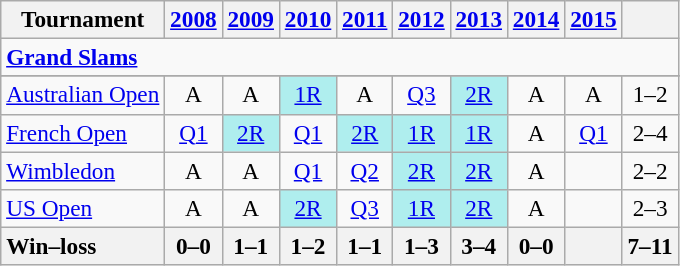<table class=wikitable style=text-align:center;font-size:97%>
<tr>
<th>Tournament</th>
<th><a href='#'>2008</a></th>
<th><a href='#'>2009</a></th>
<th><a href='#'>2010</a></th>
<th><a href='#'>2011</a></th>
<th><a href='#'>2012</a></th>
<th><a href='#'>2013</a></th>
<th><a href='#'>2014</a></th>
<th><a href='#'>2015</a></th>
<th></th>
</tr>
<tr>
<td colspan=18 align=left><strong><a href='#'>Grand Slams</a></strong></td>
</tr>
<tr>
</tr>
<tr>
<td align=left><a href='#'>Australian Open</a></td>
<td>A</td>
<td>A</td>
<td bgcolor=afeeee><a href='#'>1R</a></td>
<td>A</td>
<td><a href='#'>Q3</a></td>
<td bgcolor=afeeee><a href='#'>2R</a></td>
<td>A</td>
<td>A</td>
<td>1–2</td>
</tr>
<tr>
<td align=left><a href='#'>French Open</a></td>
<td><a href='#'>Q1</a></td>
<td bgcolor=afeeee><a href='#'>2R</a></td>
<td><a href='#'>Q1</a></td>
<td bgcolor=afeeee><a href='#'>2R</a></td>
<td bgcolor=afeeee><a href='#'>1R</a></td>
<td bgcolor=afeeee><a href='#'>1R</a></td>
<td>A</td>
<td><a href='#'>Q1</a></td>
<td>2–4</td>
</tr>
<tr>
<td align=left><a href='#'>Wimbledon</a></td>
<td>A</td>
<td>A</td>
<td><a href='#'>Q1</a></td>
<td><a href='#'>Q2</a></td>
<td bgcolor=afeeee><a href='#'>2R</a></td>
<td bgcolor=afeeee><a href='#'>2R</a></td>
<td>A</td>
<td></td>
<td>2–2</td>
</tr>
<tr>
<td align=left><a href='#'>US Open</a></td>
<td>A</td>
<td>A</td>
<td bgcolor=afeeee><a href='#'>2R</a></td>
<td><a href='#'>Q3</a></td>
<td bgcolor=afeeee><a href='#'>1R</a></td>
<td bgcolor=afeeee><a href='#'>2R</a></td>
<td>A</td>
<td></td>
<td>2–3</td>
</tr>
<tr>
<th style=text-align:left>Win–loss</th>
<th>0–0</th>
<th>1–1</th>
<th>1–2</th>
<th>1–1</th>
<th>1–3</th>
<th>3–4</th>
<th>0–0</th>
<th></th>
<th>7–11</th>
</tr>
</table>
